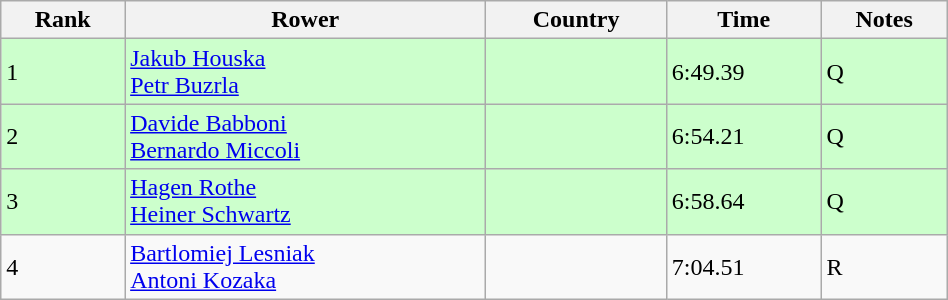<table class="wikitable" width=50%>
<tr>
<th>Rank</th>
<th>Rower</th>
<th>Country</th>
<th>Time</th>
<th>Notes</th>
</tr>
<tr bgcolor=ccffcc>
<td>1</td>
<td><a href='#'>Jakub Houska</a><br><a href='#'>Petr Buzrla</a></td>
<td></td>
<td>6:49.39</td>
<td>Q</td>
</tr>
<tr bgcolor=ccffcc>
<td>2</td>
<td><a href='#'>Davide Babboni</a><br><a href='#'>Bernardo Miccoli</a></td>
<td></td>
<td>6:54.21</td>
<td>Q</td>
</tr>
<tr bgcolor=ccffcc>
<td>3</td>
<td><a href='#'>Hagen Rothe</a><br><a href='#'>Heiner Schwartz</a></td>
<td></td>
<td>6:58.64</td>
<td>Q</td>
</tr>
<tr>
<td>4</td>
<td><a href='#'>Bartlomiej Lesniak</a><br><a href='#'>Antoni Kozaka</a></td>
<td></td>
<td>7:04.51</td>
<td>R</td>
</tr>
</table>
